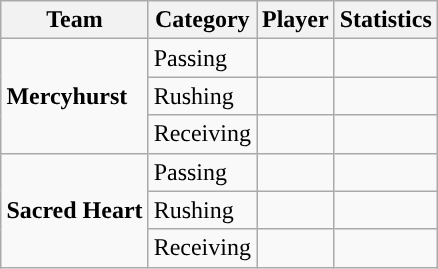<table class="wikitable" style="float: right;">
<tr>
<th>Team</th>
<th>Category</th>
<th>Player</th>
<th>Statistics</th>
</tr>
<tr>
<td rowspan=3><strong>Mercyhurst</strong></td>
<td>Passing</td>
<td></td>
<td></td>
</tr>
<tr>
<td>Rushing</td>
<td></td>
<td></td>
</tr>
<tr>
<td>Receiving</td>
<td></td>
<td></td>
</tr>
<tr>
<td rowspan=3><strong>Sacred Heart</strong></td>
<td>Passing</td>
<td></td>
<td></td>
</tr>
<tr>
<td>Rushing</td>
<td></td>
<td></td>
</tr>
<tr>
<td>Receiving</td>
<td></td>
<td></td>
</tr>
</table>
